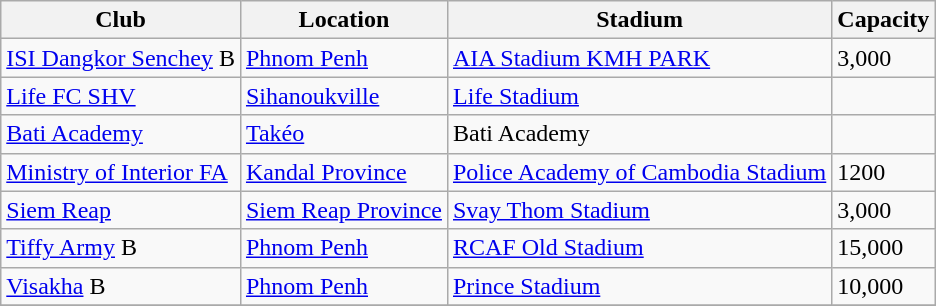<table class="wikitable sortable" style="align-left">
<tr>
<th>Club</th>
<th>Location</th>
<th>Stadium</th>
<th>Capacity</th>
</tr>
<tr>
<td><a href='#'>ISI Dangkor Senchey</a> B</td>
<td><a href='#'>Phnom Penh</a></td>
<td><a href='#'>AIA Stadium KMH PARK</a></td>
<td>3,000</td>
</tr>
<tr>
<td><a href='#'>Life FC SHV</a></td>
<td><a href='#'>Sihanoukville</a></td>
<td><a href='#'>Life Stadium</a></td>
<td></td>
</tr>
<tr>
<td><a href='#'>Bati Academy</a></td>
<td><a href='#'>Takéo</a></td>
<td>Bati Academy</td>
<td></td>
</tr>
<tr>
<td><a href='#'>Ministry of Interior FA</a></td>
<td><a href='#'>Kandal Province</a></td>
<td><a href='#'>Police Academy of Cambodia Stadium</a></td>
<td>1200</td>
</tr>
<tr>
<td><a href='#'>Siem Reap</a></td>
<td><a href='#'>Siem Reap Province</a></td>
<td><a href='#'>Svay Thom Stadium</a></td>
<td>3,000</td>
</tr>
<tr>
<td><a href='#'>Tiffy Army</a> B</td>
<td><a href='#'>Phnom Penh</a></td>
<td><a href='#'>RCAF Old Stadium</a></td>
<td>15,000</td>
</tr>
<tr>
<td><a href='#'>Visakha</a> B</td>
<td><a href='#'>Phnom Penh</a></td>
<td><a href='#'>Prince Stadium</a></td>
<td>10,000</td>
</tr>
<tr>
</tr>
</table>
